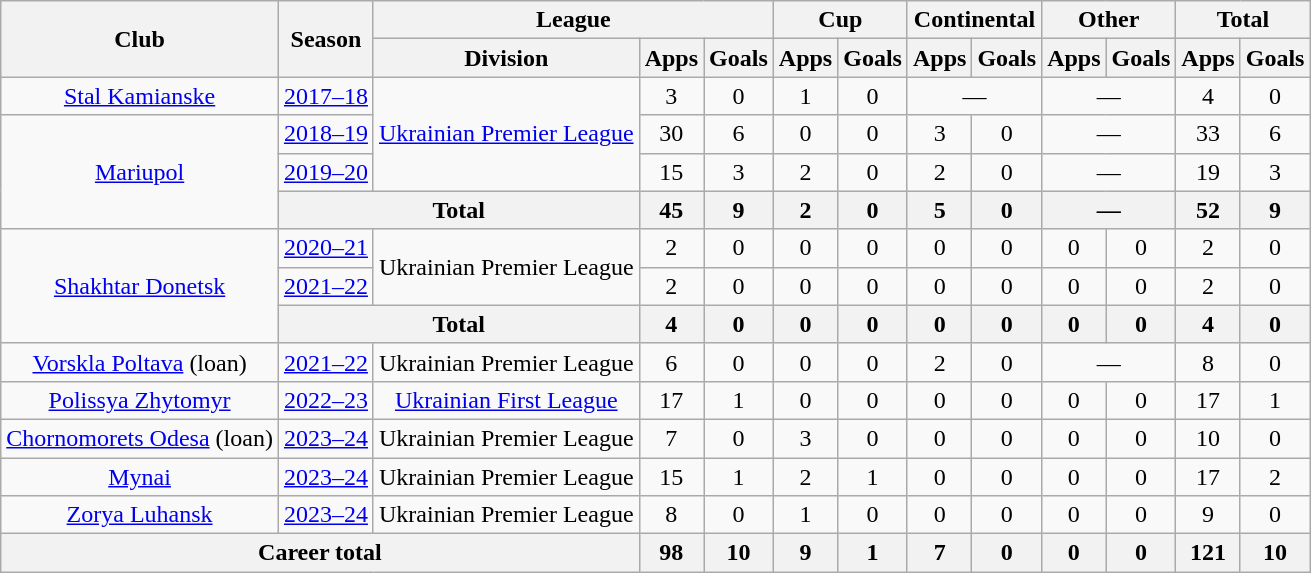<table class="wikitable" style="text-align:center">
<tr>
<th rowspan="2">Club</th>
<th rowspan="2">Season</th>
<th colspan="3">League</th>
<th colspan="2">Cup</th>
<th colspan="2">Continental</th>
<th colspan="2">Other</th>
<th colspan="2">Total</th>
</tr>
<tr>
<th>Division</th>
<th>Apps</th>
<th>Goals</th>
<th>Apps</th>
<th>Goals</th>
<th>Apps</th>
<th>Goals</th>
<th>Apps</th>
<th>Goals</th>
<th>Apps</th>
<th>Goals</th>
</tr>
<tr>
<td><a href='#'>Stal Kamianske</a></td>
<td><a href='#'>2017–18</a></td>
<td rowspan="3"><a href='#'>Ukrainian Premier League</a></td>
<td>3</td>
<td>0</td>
<td>1</td>
<td>0</td>
<td colspan="2">—</td>
<td colspan="2">—</td>
<td>4</td>
<td>0</td>
</tr>
<tr>
<td rowspan="3"><a href='#'>Mariupol</a></td>
<td><a href='#'>2018–19</a></td>
<td>30</td>
<td>6</td>
<td>0</td>
<td>0</td>
<td>3</td>
<td>0</td>
<td colspan="2">—</td>
<td>33</td>
<td>6</td>
</tr>
<tr>
<td><a href='#'>2019–20</a></td>
<td>15</td>
<td>3</td>
<td>2</td>
<td>0</td>
<td>2</td>
<td>0</td>
<td colspan="2">—</td>
<td>19</td>
<td>3</td>
</tr>
<tr>
<th colspan="2">Total</th>
<th>45</th>
<th>9</th>
<th>2</th>
<th>0</th>
<th>5</th>
<th>0</th>
<th colspan="2">—</th>
<th>52</th>
<th>9</th>
</tr>
<tr>
<td rowspan="3"><a href='#'>Shakhtar Donetsk</a></td>
<td><a href='#'>2020–21</a></td>
<td rowspan="2">Ukrainian Premier League</td>
<td>2</td>
<td>0</td>
<td>0</td>
<td>0</td>
<td>0</td>
<td>0</td>
<td>0</td>
<td>0</td>
<td>2</td>
<td>0</td>
</tr>
<tr>
<td><a href='#'>2021–22</a></td>
<td>2</td>
<td>0</td>
<td>0</td>
<td>0</td>
<td>0</td>
<td>0</td>
<td>0</td>
<td>0</td>
<td>2</td>
<td>0</td>
</tr>
<tr>
<th colspan="2">Total</th>
<th>4</th>
<th>0</th>
<th>0</th>
<th>0</th>
<th>0</th>
<th>0</th>
<th>0</th>
<th>0</th>
<th>4</th>
<th>0</th>
</tr>
<tr>
<td><a href='#'>Vorskla Poltava</a> (loan)</td>
<td><a href='#'>2021–22</a></td>
<td>Ukrainian Premier League</td>
<td>6</td>
<td>0</td>
<td>0</td>
<td>0</td>
<td>2</td>
<td>0</td>
<td colspan="2">—</td>
<td>8</td>
<td>0</td>
</tr>
<tr>
<td><a href='#'>Polissya Zhytomyr</a></td>
<td><a href='#'>2022–23</a></td>
<td><a href='#'>Ukrainian First League</a></td>
<td>17</td>
<td>1</td>
<td>0</td>
<td>0</td>
<td>0</td>
<td>0</td>
<td>0</td>
<td>0</td>
<td>17</td>
<td>1</td>
</tr>
<tr>
<td><a href='#'>Chornomorets Odesa</a> (loan)</td>
<td><a href='#'>2023–24</a></td>
<td>Ukrainian Premier League</td>
<td>7</td>
<td>0</td>
<td>3</td>
<td>0</td>
<td>0</td>
<td>0</td>
<td>0</td>
<td>0</td>
<td>10</td>
<td>0</td>
</tr>
<tr>
<td><a href='#'>Mynai</a></td>
<td><a href='#'>2023–24</a></td>
<td>Ukrainian Premier League</td>
<td>15</td>
<td>1</td>
<td>2</td>
<td>1</td>
<td>0</td>
<td>0</td>
<td>0</td>
<td>0</td>
<td>17</td>
<td>2</td>
</tr>
<tr>
<td><a href='#'>Zorya Luhansk</a></td>
<td><a href='#'>2023–24</a></td>
<td>Ukrainian Premier League</td>
<td>8</td>
<td>0</td>
<td>1</td>
<td>0</td>
<td>0</td>
<td>0</td>
<td>0</td>
<td>0</td>
<td>9</td>
<td>0</td>
</tr>
<tr>
<th colspan="3">Career total</th>
<th>98</th>
<th>10</th>
<th>9</th>
<th>1</th>
<th>7</th>
<th>0</th>
<th>0</th>
<th>0</th>
<th>121</th>
<th>10</th>
</tr>
</table>
